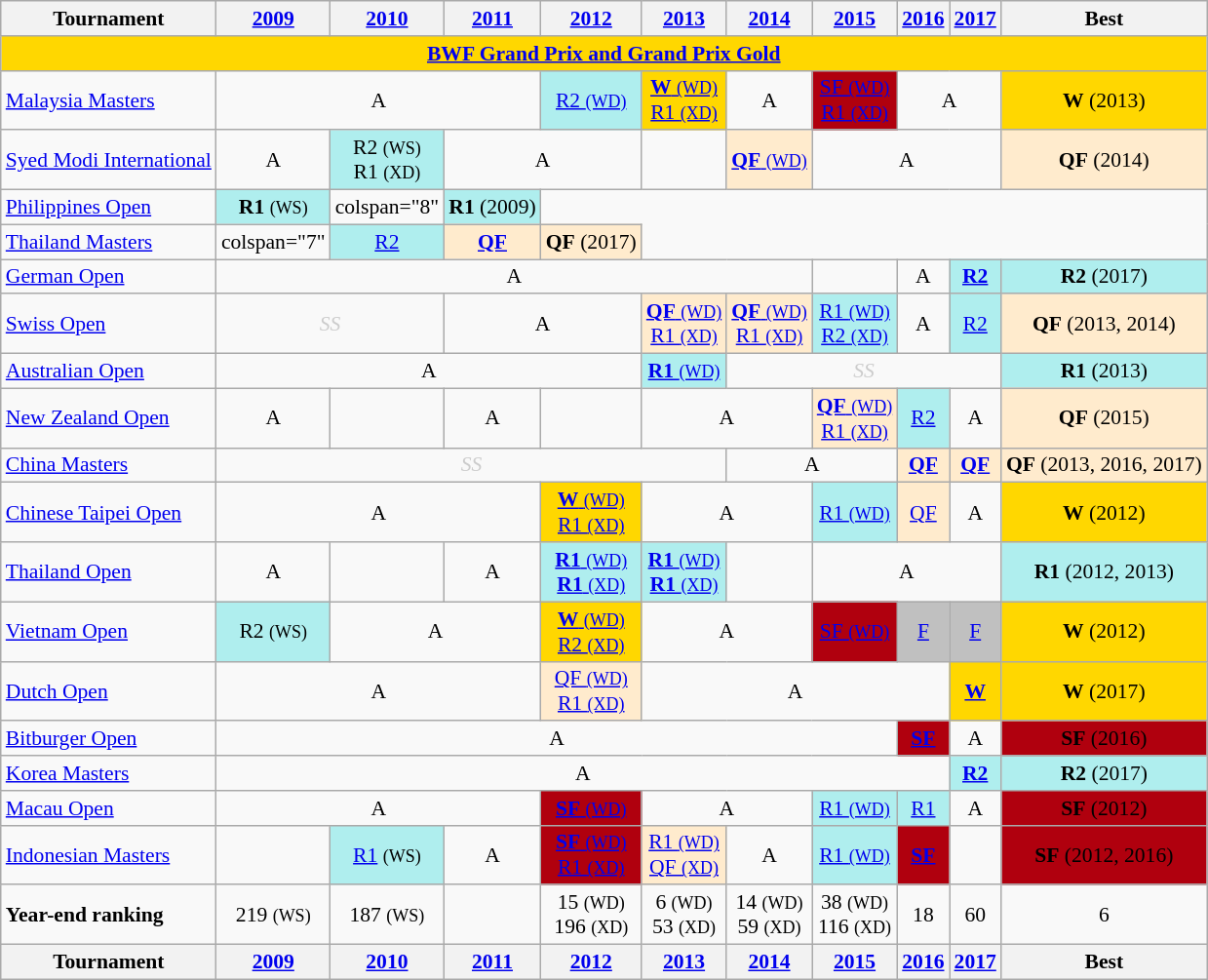<table class="wikitable" style="font-size: 90%; text-align:center">
<tr>
<th>Tournament</th>
<th><a href='#'>2009</a></th>
<th><a href='#'>2010</a></th>
<th><a href='#'>2011</a></th>
<th><a href='#'>2012</a></th>
<th><a href='#'>2013</a></th>
<th><a href='#'>2014</a></th>
<th><a href='#'>2015</a></th>
<th><a href='#'>2016</a></th>
<th><a href='#'>2017</a></th>
<th>Best</th>
</tr>
<tr bgcolor=FFD700>
<td colspan="11" align=center><strong><a href='#'>BWF Grand Prix and Grand Prix Gold</a></strong></td>
</tr>
<tr>
<td align=left><a href='#'>Malaysia Masters</a></td>
<td colspan="3">A</td>
<td bgcolor=AFEEEE><a href='#'>R2 <small>(WD)</small></a></td>
<td bgcolor=Gold><a href='#'><strong>W</strong> <small>(WD)</small></a> <br> <a href='#'>R1 <small>(XD)</small></a></td>
<td>A</td>
<td bgcolor=Bronze><a href='#'>SF <small>(WD)</small></a> <br> <a href='#'>R1 <small>(XD)</small></a></td>
<td colspan="2">A</td>
<td bgcolor=Gold><strong>W</strong> (2013)</td>
</tr>
<tr>
<td align=left><a href='#'>Syed Modi International</a></td>
<td>A</td>
<td bgcolor=AFEEEE>R2 <small>(WS)</small> <br> R1 <small>(XD)</small></td>
<td colspan="2">A</td>
<td></td>
<td bgcolor=FFEBCD><a href='#'><strong>QF</strong> <small>(WD)</small></a></td>
<td colspan="3">A</td>
<td bgcolor=FFEBCD><strong>QF</strong> (2014)</td>
</tr>
<tr>
<td align=left><a href='#'>Philippines Open</a></td>
<td bgcolor=AFEEEE><strong>R1</strong> <small>(WS)</small></td>
<td>colspan="8" </td>
<td bgcolor=AFEEEE><strong>R1</strong> (2009)</td>
</tr>
<tr>
<td align=left><a href='#'>Thailand Masters</a></td>
<td>colspan="7" </td>
<td bgcolor=AFEEEE><a href='#'>R2</a></td>
<td bgcolor=FFEBCD><a href='#'><strong>QF</strong></a></td>
<td bgcolor=FFEBCD><strong>QF</strong> (2017)</td>
</tr>
<tr>
<td align=left><a href='#'>German Open</a></td>
<td colspan="6">A</td>
<td></td>
<td>A</td>
<td bgcolor=AFEEEE><a href='#'><strong>R2</strong></a></td>
<td bgcolor=AFEEEE><strong>R2</strong> (2017)</td>
</tr>
<tr>
<td align=left><a href='#'>Swiss Open</a></td>
<td colspan="2" style=color:#ccc><em>SS</em></td>
<td colspan="2">A</td>
<td bgcolor=FFEBCD><a href='#'><strong>QF</strong> <small>(WD)</small></a> <br> <a href='#'>R1 <small>(XD)</small></a></td>
<td bgcolor=FFEBCD><a href='#'><strong>QF</strong> <small>(WD)</small></a> <br> <a href='#'>R1 <small>(XD)</small></a></td>
<td bgcolor=AFEEEE><a href='#'>R1 <small>(WD)</small></a> <br> <a href='#'>R2 <small>(XD)</small></a></td>
<td>A</td>
<td bgcolor=AFEEEE><a href='#'>R2</a></td>
<td bgcolor=FFEBCD><strong>QF</strong> (2013, 2014)</td>
</tr>
<tr>
<td align=left><a href='#'>Australian Open</a></td>
<td colspan="4">A</td>
<td bgcolor=AFEEEE><a href='#'><strong>R1</strong> <small>(WD)</small></a></td>
<td colspan="4" style=color:#ccc><em>SS</em></td>
<td bgcolor=AFEEEE><strong>R1</strong> (2013)</td>
</tr>
<tr>
<td align=left><a href='#'>New Zealand Open</a></td>
<td>A</td>
<td></td>
<td>A</td>
<td></td>
<td colspan="2">A</td>
<td bgcolor=FFEBCD><a href='#'><strong>QF</strong> <small>(WD)</small></a> <br> <a href='#'>R1 <small>(XD)</small></a></td>
<td bgcolor=AFEEEE><a href='#'>R2</a></td>
<td>A</td>
<td bgcolor=FFEBCD><strong>QF</strong> (2015)</td>
</tr>
<tr>
<td align=left><a href='#'>China Masters</a></td>
<td colspan="5" style="color:#ccc"><em>SS</em></td>
<td colspan="2">A</td>
<td bgcolor=FFEBCD><a href='#'><strong>QF</strong></a></td>
<td bgcolor=FFEBCD><a href='#'><strong>QF</strong></a></td>
<td bgcolor=FFEBCD><strong>QF</strong> (2013, 2016, 2017)</td>
</tr>
<tr>
<td align=left><a href='#'>Chinese Taipei Open</a></td>
<td colspan="3">A</td>
<td bgcolor=Gold><a href='#'><strong>W</strong> <small>(WD)</small></a> <br> <a href='#'>R1 <small>(XD)</small></a></td>
<td colspan="2">A</td>
<td bgcolor=AFEEEE><a href='#'>R1 <small>(WD)</small></a></td>
<td bgcolor=FFEBCD><a href='#'>QF</a></td>
<td>A</td>
<td bgcolor=Gold><strong>W</strong> (2012)</td>
</tr>
<tr>
<td align=left><a href='#'>Thailand Open</a></td>
<td>A</td>
<td></td>
<td>A</td>
<td bgcolor=AFEEEE><a href='#'><strong>R1</strong> <small>(WD)</small></a> <br> <a href='#'><strong>R1</strong> <small>(XD)</small></a></td>
<td bgcolor=AFEEEE><a href='#'><strong>R1</strong> <small>(WD)</small></a> <br> <a href='#'><strong>R1</strong> <small>(XD)</small></a></td>
<td></td>
<td colspan="3">A</td>
<td bgcolor=AFEEEE><strong>R1</strong> (2012, 2013)</td>
</tr>
<tr>
<td align=left><a href='#'>Vietnam Open</a></td>
<td bgcolor=AFEEEE>R2 <small>(WS)</small></td>
<td colspan="2">A</td>
<td bgcolor=Gold><a href='#'><strong>W</strong> <small>(WD)</small></a> <br> <a href='#'>R2 <small>(XD)</small></a></td>
<td colspan="2">A</td>
<td bgcolor=Bronze><a href='#'>SF <small>(WD)</small></a></td>
<td bgcolor=Silver><a href='#'>F</a></td>
<td bgcolor=Silver><a href='#'>F</a></td>
<td bgcolor=Gold><strong>W</strong> (2012)</td>
</tr>
<tr>
<td align=left><a href='#'>Dutch Open</a></td>
<td colspan="3">A</td>
<td bgcolor=FFEBCD><a href='#'>QF <small>(WD)</small></a> <br> <a href='#'>R1 <small>(XD)</small></a></td>
<td colspan="4">A</td>
<td bgcolor=Gold><a href='#'><strong>W</strong></a></td>
<td bgcolor=Gold><strong>W</strong> (2017)</td>
</tr>
<tr>
<td align=left><a href='#'>Bitburger Open</a></td>
<td colspan="7">A</td>
<td bgcolor=Bronze><a href='#'><strong>SF</strong></a></td>
<td>A</td>
<td bgcolor=Bronze><strong>SF</strong> (2016)</td>
</tr>
<tr>
<td align=left><a href='#'>Korea Masters</a></td>
<td colspan="8">A</td>
<td bgcolor=AFEEEE><a href='#'><strong>R2</strong></a></td>
<td bgcolor=AFEEEE><strong>R2</strong> (2017)</td>
</tr>
<tr>
<td align=left><a href='#'>Macau Open</a></td>
<td colspan="3">A</td>
<td bgcolor=Bronze><a href='#'><strong>SF</strong> <small>(WD)</small></a></td>
<td colspan="2">A</td>
<td bgcolor=AFEEEE><a href='#'>R1 <small>(WD)</small></a></td>
<td bgcolor=AFEEEE><a href='#'>R1</a></td>
<td>A</td>
<td bgcolor=Bronze><strong>SF</strong> (2012)</td>
</tr>
<tr>
<td align=left><a href='#'>Indonesian Masters</a></td>
<td></td>
<td bgcolor=AFEEEE><a href='#'>R1</a> <small>(WS)</small></td>
<td>A</td>
<td bgcolor=Bronze><a href='#'><strong>SF</strong> <small>(WD)</small></a> <br> <a href='#'>R1 <small>(XD)</small></a></td>
<td bgcolor=FFEBCD><a href='#'>R1 <small>(WD)</small></a> <br> <a href='#'>QF <small>(XD)</small></a></td>
<td>A</td>
<td bgcolor=AFEEEE><a href='#'>R1 <small>(WD)</small></a></td>
<td bgcolor=Bronze><a href='#'><strong>SF</strong></a></td>
<td></td>
<td bgcolor=Bronze><strong>SF</strong> (2012, 2016)</td>
</tr>
<tr>
<td align=left><strong>Year-end ranking</strong></td>
<td>219 <small>(WS)</small></td>
<td>187 <small>(WS)</small></td>
<td></td>
<td>15 <small>(WD)</small> <br> 196 <small>(XD)</small></td>
<td>6 <small>(WD)</small> <br> 53 <small>(XD)</small></td>
<td>14 <small>(WD)</small> <br> 59 <small>(XD)</small></td>
<td>38 <small>(WD)</small> <br> 116 <small>(XD)</small></td>
<td>18</td>
<td>60</td>
<td>6</td>
</tr>
<tr>
<th>Tournament</th>
<th><a href='#'>2009</a></th>
<th><a href='#'>2010</a></th>
<th><a href='#'>2011</a></th>
<th><a href='#'>2012</a></th>
<th><a href='#'>2013</a></th>
<th><a href='#'>2014</a></th>
<th><a href='#'>2015</a></th>
<th><a href='#'>2016</a></th>
<th><a href='#'>2017</a></th>
<th>Best</th>
</tr>
</table>
